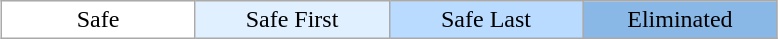<table class="wikitable" style="margin:1em auto; text-align:center;">
<tr>
<td style="background:#fff; width:15%;">Safe</td>
<td style="background:#e0f0ff; width:15%;">Safe First</td>
<td style="background:#b8dbff; width:15%;">Safe Last</td>
<td style="background:#8ab8e6; width:15%;">Eliminated</td>
</tr>
</table>
